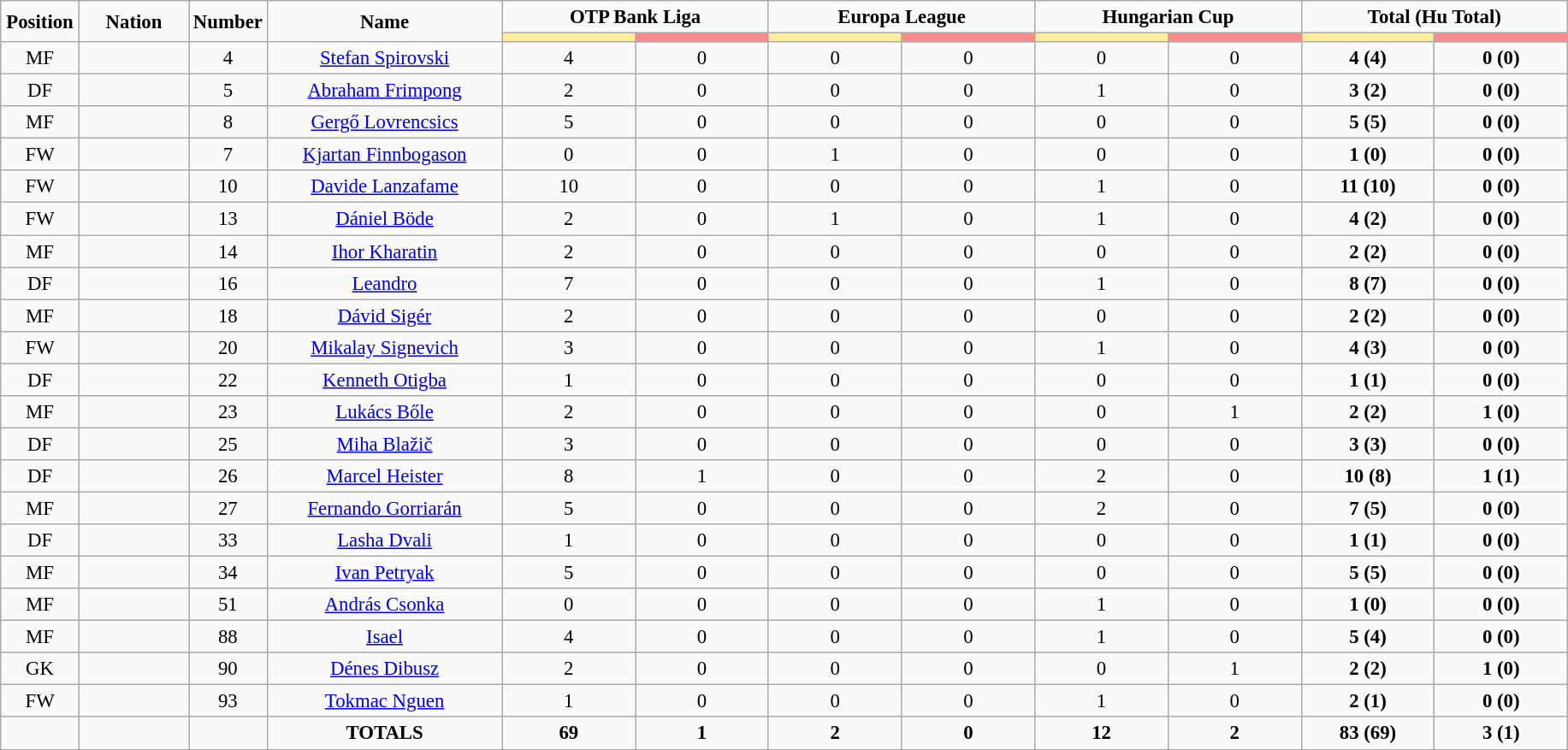<table class="wikitable" style="font-size: 95%; text-align: center;">
<tr>
<td rowspan="2" width="5%" align="center"><strong>Position</strong></td>
<td rowspan="2" width="7%" align="center"><strong>Nation</strong></td>
<td rowspan="2" width="5%" align="center"><strong>Number</strong></td>
<td rowspan="2" width="15%" align="center"><strong>Name</strong></td>
<td colspan="2" align="center"><strong>OTP Bank Liga</strong></td>
<td colspan="2" align="center"><strong>Europa League</strong></td>
<td colspan="2" align="center"><strong>Hungarian Cup</strong></td>
<td colspan="2" align="center"><strong>Total (Hu Total)</strong></td>
</tr>
<tr>
<th width=60 style="background: #FFEE99"></th>
<th width=60 style="background: #FF8888"></th>
<th width=60 style="background: #FFEE99"></th>
<th width=60 style="background: #FF8888"></th>
<th width=60 style="background: #FFEE99"></th>
<th width=60 style="background: #FF8888"></th>
<th width=60 style="background: #FFEE99"></th>
<th width=60 style="background: #FF8888"></th>
</tr>
<tr>
<td>MF</td>
<td></td>
<td>4</td>
<td><a href='#'>Stefan Spirovski</a></td>
<td>4</td>
<td>0</td>
<td>0</td>
<td>0</td>
<td>0</td>
<td>0</td>
<td><strong>4 (4)</strong></td>
<td><strong>0 (0)</strong></td>
</tr>
<tr>
<td>DF</td>
<td></td>
<td>5</td>
<td><a href='#'>Abraham Frimpong</a></td>
<td>2</td>
<td>0</td>
<td>0</td>
<td>0</td>
<td>1</td>
<td>0</td>
<td><strong>3 (2)</strong></td>
<td><strong>0 (0)</strong></td>
</tr>
<tr>
<td>MF</td>
<td></td>
<td>8</td>
<td><a href='#'>Gergő Lovrencsics</a></td>
<td>5</td>
<td>0</td>
<td>0</td>
<td>0</td>
<td>0</td>
<td>0</td>
<td><strong>5 (5)</strong></td>
<td><strong>0 (0)</strong></td>
</tr>
<tr>
<td>FW</td>
<td></td>
<td>7</td>
<td><a href='#'>Kjartan Finnbogason</a></td>
<td>0</td>
<td>0</td>
<td>1</td>
<td>0</td>
<td>0</td>
<td>0</td>
<td><strong>1 (0)</strong></td>
<td><strong>0 (0)</strong></td>
</tr>
<tr>
<td>FW</td>
<td></td>
<td>10</td>
<td><a href='#'>Davide Lanzafame</a></td>
<td>10</td>
<td>0</td>
<td>0</td>
<td>0</td>
<td>1</td>
<td>0</td>
<td><strong>11 (10)</strong></td>
<td><strong>0 (0)</strong></td>
</tr>
<tr>
<td>FW</td>
<td></td>
<td>13</td>
<td><a href='#'>Dániel Böde</a></td>
<td>2</td>
<td>0</td>
<td>1</td>
<td>0</td>
<td>1</td>
<td>0</td>
<td><strong>4 (2)</strong></td>
<td><strong>0 (0)</strong></td>
</tr>
<tr>
<td>MF</td>
<td></td>
<td>14</td>
<td><a href='#'>Ihor Kharatin</a></td>
<td>2</td>
<td>0</td>
<td>0</td>
<td>0</td>
<td>0</td>
<td>0</td>
<td><strong>2 (2)</strong></td>
<td><strong>0 (0)</strong></td>
</tr>
<tr>
<td>DF</td>
<td></td>
<td>16</td>
<td><a href='#'>Leandro</a></td>
<td>7</td>
<td>0</td>
<td>0</td>
<td>0</td>
<td>1</td>
<td>0</td>
<td><strong>8 (7)</strong></td>
<td><strong>0 (0)</strong></td>
</tr>
<tr>
<td>MF</td>
<td></td>
<td>18</td>
<td><a href='#'>Dávid Sigér</a></td>
<td>2</td>
<td>0</td>
<td>0</td>
<td>0</td>
<td>0</td>
<td>0</td>
<td><strong>2 (2)</strong></td>
<td><strong>0 (0)</strong></td>
</tr>
<tr>
<td>FW</td>
<td></td>
<td>20</td>
<td><a href='#'>Mikalay Signevich</a></td>
<td>3</td>
<td>0</td>
<td>0</td>
<td>0</td>
<td>1</td>
<td>0</td>
<td><strong>4 (3)</strong></td>
<td><strong>0 (0)</strong></td>
</tr>
<tr>
<td>DF</td>
<td></td>
<td>22</td>
<td><a href='#'>Kenneth Otigba</a></td>
<td>1</td>
<td>0</td>
<td>0</td>
<td>0</td>
<td>0</td>
<td>0</td>
<td><strong>1 (1)</strong></td>
<td><strong>0 (0)</strong></td>
</tr>
<tr>
<td>MF</td>
<td></td>
<td>23</td>
<td><a href='#'>Lukács Bőle</a></td>
<td>2</td>
<td>0</td>
<td>0</td>
<td>0</td>
<td>0</td>
<td>1</td>
<td><strong>2 (2)</strong></td>
<td><strong>1 (0)</strong></td>
</tr>
<tr>
<td>DF</td>
<td></td>
<td>25</td>
<td><a href='#'>Miha Blažič</a></td>
<td>3</td>
<td>0</td>
<td>0</td>
<td>0</td>
<td>0</td>
<td>0</td>
<td><strong>3 (3)</strong></td>
<td><strong>0 (0)</strong></td>
</tr>
<tr>
<td>DF</td>
<td></td>
<td>26</td>
<td><a href='#'>Marcel Heister</a></td>
<td>8</td>
<td>1</td>
<td>0</td>
<td>0</td>
<td>2</td>
<td>0</td>
<td><strong>10 (8)</strong></td>
<td><strong>1 (1)</strong></td>
</tr>
<tr>
<td>MF</td>
<td></td>
<td>27</td>
<td><a href='#'>Fernando Gorriarán</a></td>
<td>5</td>
<td>0</td>
<td>0</td>
<td>0</td>
<td>2</td>
<td>0</td>
<td><strong>7 (5)</strong></td>
<td><strong>0 (0)</strong></td>
</tr>
<tr>
<td>DF</td>
<td></td>
<td>33</td>
<td><a href='#'>Lasha Dvali</a></td>
<td>1</td>
<td>0</td>
<td>0</td>
<td>0</td>
<td>0</td>
<td>0</td>
<td><strong>1 (1)</strong></td>
<td><strong>0 (0)</strong></td>
</tr>
<tr>
<td>MF</td>
<td></td>
<td>34</td>
<td><a href='#'>Ivan Petryak</a></td>
<td>5</td>
<td>0</td>
<td>0</td>
<td>0</td>
<td>0</td>
<td>0</td>
<td><strong>5 (5)</strong></td>
<td><strong>0 (0)</strong></td>
</tr>
<tr>
<td>MF</td>
<td></td>
<td>51</td>
<td><a href='#'>András Csonka</a></td>
<td>0</td>
<td>0</td>
<td>0</td>
<td>0</td>
<td>1</td>
<td>0</td>
<td><strong>1 (0)</strong></td>
<td><strong>0 (0)</strong></td>
</tr>
<tr>
<td>MF</td>
<td></td>
<td>88</td>
<td><a href='#'>Isael</a></td>
<td>4</td>
<td>0</td>
<td>0</td>
<td>0</td>
<td>1</td>
<td>0</td>
<td><strong>5 (4)</strong></td>
<td><strong>0 (0)</strong></td>
</tr>
<tr>
<td>GK</td>
<td></td>
<td>90</td>
<td><a href='#'>Dénes Dibusz</a></td>
<td>2</td>
<td>0</td>
<td>0</td>
<td>0</td>
<td>0</td>
<td>1</td>
<td><strong>2 (2)</strong></td>
<td><strong>1 (0)</strong></td>
</tr>
<tr>
<td>FW</td>
<td></td>
<td>93</td>
<td><a href='#'>Tokmac Nguen</a></td>
<td>1</td>
<td>0</td>
<td>0</td>
<td>0</td>
<td>1</td>
<td>0</td>
<td><strong>2 (1)</strong></td>
<td><strong>0 (0)</strong></td>
</tr>
<tr>
<td></td>
<td></td>
<td></td>
<td><strong>TOTALS</strong></td>
<td><strong>69</strong></td>
<td><strong>1</strong></td>
<td><strong>2</strong></td>
<td><strong>0</strong></td>
<td><strong>12</strong></td>
<td><strong>2</strong></td>
<td><strong>83 (69)</strong></td>
<td><strong>3 (1)</strong></td>
</tr>
<tr>
</tr>
</table>
